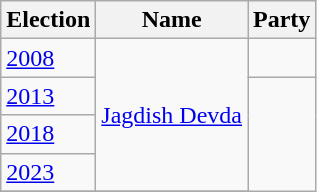<table class="wikitable sortable">
<tr>
<th>Election</th>
<th>Name</th>
<th colspan=2>Party</th>
</tr>
<tr>
<td><a href='#'>2008</a></td>
<td rowspan=4><a href='#'>Jagdish Devda</a></td>
<td></td>
</tr>
<tr>
<td><a href='#'>2013</a></td>
</tr>
<tr>
<td><a href='#'>2018</a></td>
</tr>
<tr>
<td><a href='#'>2023</a></td>
</tr>
<tr>
</tr>
</table>
